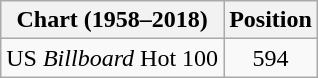<table class="wikitable plainrowheaders">
<tr>
<th>Chart (1958–2018)</th>
<th>Position</th>
</tr>
<tr>
<td>US <em>Billboard</em> Hot 100</td>
<td style="text-align:center;">594</td>
</tr>
</table>
